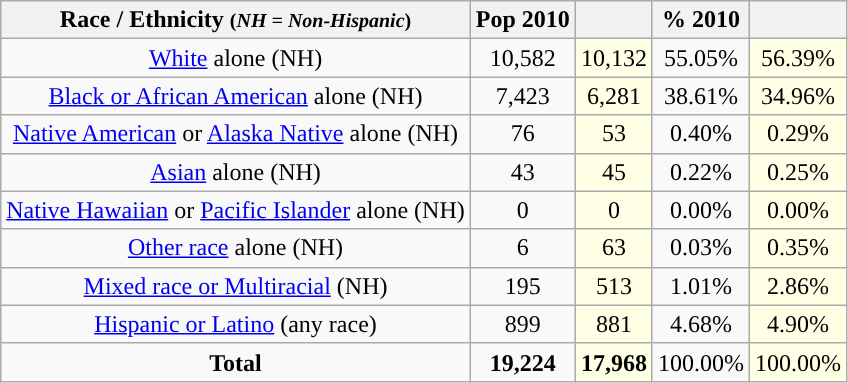<table class="wikitable" style="text-align:center;">
<tr>
<th>Race / Ethnicity <small>(<em>NH = Non-Hispanic</em>)</small></th>
<th>Pop 2010</th>
<th></th>
<th>% 2010</th>
<th></th>
</tr>
<tr>
<td><a href='#'>White</a> alone (NH)</td>
<td>10,582</td>
<td style='background: #ffffe6;'>10,132</td>
<td>55.05%</td>
<td style='background: #ffffe6;'>56.39%</td>
</tr>
<tr>
<td><a href='#'>Black or African American</a> alone (NH)</td>
<td>7,423</td>
<td style='background: #ffffe6;'>6,281</td>
<td>38.61%</td>
<td style='background: #ffffe6;'>34.96%</td>
</tr>
<tr>
<td><a href='#'>Native American</a> or <a href='#'>Alaska Native</a> alone (NH)</td>
<td>76</td>
<td style='background: #ffffe6;'>53</td>
<td>0.40%</td>
<td style='background: #ffffe6;'>0.29%</td>
</tr>
<tr>
<td><a href='#'>Asian</a> alone (NH)</td>
<td>43</td>
<td style='background: #ffffe6;'>45</td>
<td>0.22%</td>
<td style='background: #ffffe6;'>0.25%</td>
</tr>
<tr>
<td><a href='#'>Native Hawaiian</a> or <a href='#'>Pacific Islander</a> alone (NH)</td>
<td>0</td>
<td style='background: #ffffe6;'>0</td>
<td>0.00%</td>
<td style='background: #ffffe6;'>0.00%</td>
</tr>
<tr>
<td><a href='#'>Other race</a> alone (NH)</td>
<td>6</td>
<td style='background: #ffffe6;'>63</td>
<td>0.03%</td>
<td style='background: #ffffe6;'>0.35%</td>
</tr>
<tr>
<td><a href='#'>Mixed race or Multiracial</a> (NH)</td>
<td>195</td>
<td style='background: #ffffe6;'>513</td>
<td>1.01%</td>
<td style='background: #ffffe6;'>2.86%</td>
</tr>
<tr>
<td><a href='#'>Hispanic or Latino</a> (any race)</td>
<td>899</td>
<td style='background: #ffffe6;'>881</td>
<td>4.68%</td>
<td style='background: #ffffe6;'>4.90%</td>
</tr>
<tr>
<td><strong>Total</strong></td>
<td><strong>19,224</strong></td>
<td style='background: #ffffe6;'><strong>17,968</strong></td>
<td>100.00%</td>
<td style='background: #ffffe6;'>100.00%</td>
</tr>
</table>
